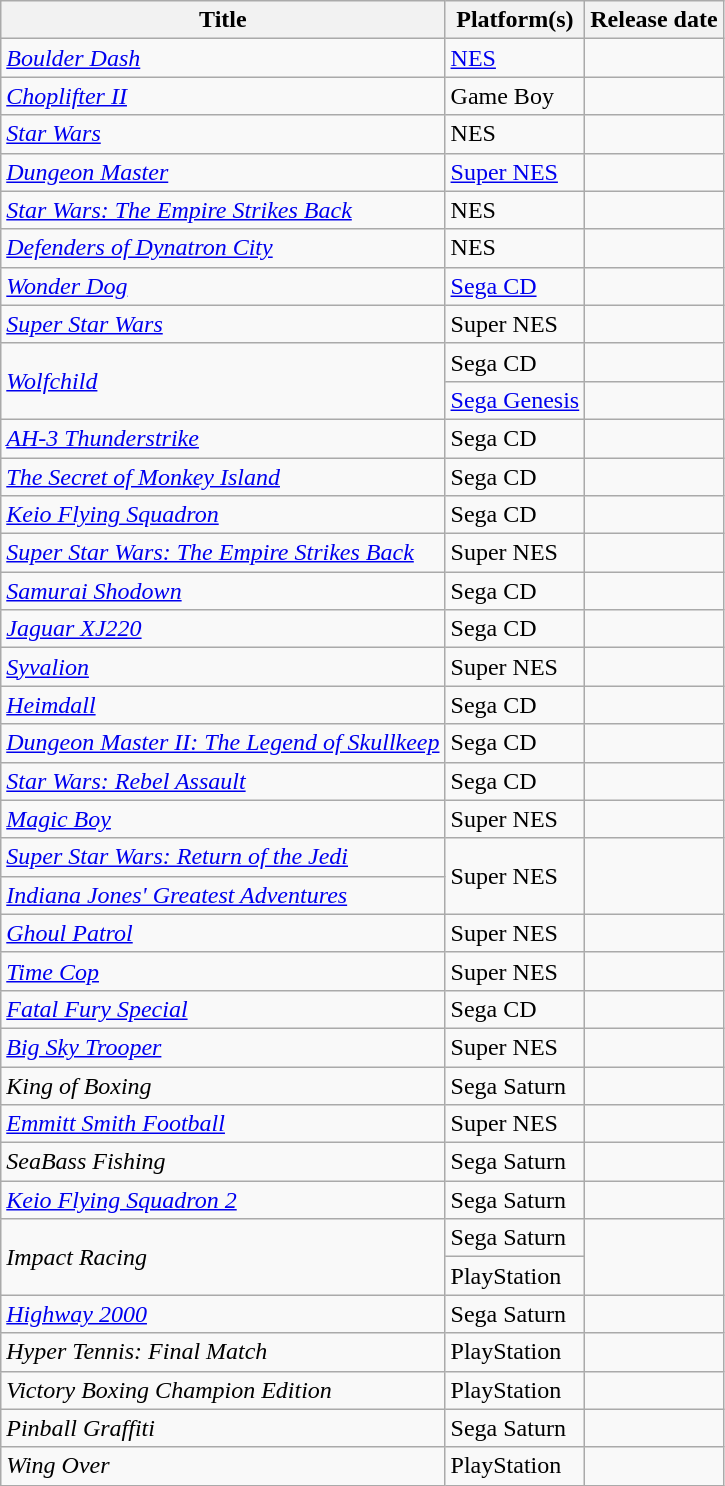<table class="wikitable sortable" width="auto">
<tr>
<th>Title</th>
<th>Platform(s)</th>
<th>Release date</th>
</tr>
<tr>
<td><em><a href='#'>Boulder Dash</a></em></td>
<td><a href='#'>NES</a></td>
<td></td>
</tr>
<tr>
<td><em><a href='#'>Choplifter II</a></em></td>
<td>Game Boy</td>
<td></td>
</tr>
<tr>
<td><em><a href='#'>Star Wars</a></em></td>
<td>NES</td>
<td></td>
</tr>
<tr>
<td><em><a href='#'>Dungeon Master</a></em></td>
<td><a href='#'>Super NES</a></td>
<td></td>
</tr>
<tr>
<td><em><a href='#'>Star Wars: The Empire Strikes Back</a></em></td>
<td>NES</td>
<td></td>
</tr>
<tr>
<td><em><a href='#'>Defenders of Dynatron City</a></em></td>
<td>NES</td>
<td></td>
</tr>
<tr>
<td><em><a href='#'>Wonder Dog</a></em></td>
<td><a href='#'>Sega CD</a></td>
<td></td>
</tr>
<tr>
<td><em><a href='#'>Super Star Wars</a></em></td>
<td>Super NES</td>
<td></td>
</tr>
<tr>
<td rowspan=2><em><a href='#'>Wolfchild</a></em></td>
<td>Sega CD</td>
<td></td>
</tr>
<tr>
<td><a href='#'>Sega Genesis</a></td>
<td></td>
</tr>
<tr>
<td><em><a href='#'>AH-3 Thunderstrike</a></em></td>
<td>Sega CD</td>
<td></td>
</tr>
<tr>
<td><em><a href='#'>The Secret of Monkey Island</a></em></td>
<td>Sega CD</td>
<td></td>
</tr>
<tr>
<td><em><a href='#'>Keio Flying Squadron</a></em></td>
<td>Sega CD</td>
<td></td>
</tr>
<tr>
<td><em><a href='#'>Super Star Wars: The Empire Strikes Back</a></em></td>
<td>Super NES</td>
<td></td>
</tr>
<tr>
<td><em><a href='#'>Samurai Shodown</a></em></td>
<td>Sega CD</td>
<td></td>
</tr>
<tr>
<td><em><a href='#'>Jaguar XJ220</a></em></td>
<td>Sega CD</td>
<td></td>
</tr>
<tr>
<td><em><a href='#'>Syvalion</a></em></td>
<td>Super NES</td>
<td></td>
</tr>
<tr>
<td><em><a href='#'>Heimdall</a></em></td>
<td>Sega CD</td>
<td></td>
</tr>
<tr>
<td><em><a href='#'>Dungeon Master II: The Legend of Skullkeep</a></em></td>
<td>Sega CD</td>
<td></td>
</tr>
<tr>
<td><em><a href='#'>Star Wars: Rebel Assault</a></em></td>
<td>Sega CD</td>
<td></td>
</tr>
<tr>
<td><em><a href='#'>Magic Boy</a></em></td>
<td>Super NES</td>
<td></td>
</tr>
<tr>
<td><em><a href='#'>Super Star Wars: Return of the Jedi</a></em></td>
<td rowspan=2>Super NES</td>
<td rowspan=2></td>
</tr>
<tr>
<td><em><a href='#'>Indiana Jones' Greatest Adventures</a></em></td>
</tr>
<tr>
<td><em><a href='#'>Ghoul Patrol</a></em></td>
<td>Super NES</td>
<td></td>
</tr>
<tr>
<td><em><a href='#'>Time Cop</a></em></td>
<td>Super NES</td>
<td></td>
</tr>
<tr>
<td><em><a href='#'>Fatal Fury Special</a></em></td>
<td>Sega CD</td>
<td></td>
</tr>
<tr>
<td><em><a href='#'>Big Sky Trooper</a></em></td>
<td>Super NES</td>
<td></td>
</tr>
<tr>
<td><em>King of Boxing</em></td>
<td>Sega Saturn</td>
<td></td>
</tr>
<tr>
<td><em><a href='#'>Emmitt Smith Football</a></em></td>
<td>Super NES</td>
<td></td>
</tr>
<tr>
<td><em>SeaBass Fishing</em></td>
<td>Sega Saturn</td>
<td></td>
</tr>
<tr>
<td><em><a href='#'>Keio Flying Squadron 2</a></em></td>
<td>Sega Saturn</td>
<td></td>
</tr>
<tr>
<td rowspan=2><em>Impact Racing</em></td>
<td>Sega Saturn</td>
<td rowspan=2></td>
</tr>
<tr>
<td>PlayStation</td>
</tr>
<tr>
<td><em><a href='#'>Highway 2000</a></em></td>
<td>Sega Saturn</td>
<td></td>
</tr>
<tr>
<td><em>Hyper Tennis: Final Match</em></td>
<td>PlayStation</td>
<td></td>
</tr>
<tr>
<td><em>Victory Boxing Champion Edition</em></td>
<td>PlayStation</td>
<td></td>
</tr>
<tr>
<td><em>Pinball Graffiti</em></td>
<td>Sega Saturn</td>
<td></td>
</tr>
<tr>
<td><em>Wing Over</em></td>
<td>PlayStation</td>
<td></td>
</tr>
</table>
